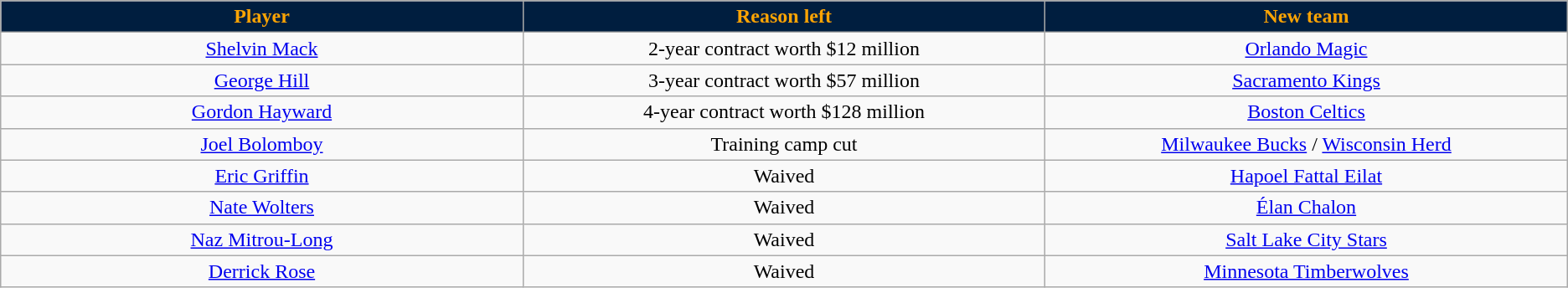<table class="wikitable sortable sortable" style="text-align: center">
<tr>
<th style="background:#001e3f; color:#fca404" width="10%">Player</th>
<th style="background:#001e3f; color:#fca404" width="10%">Reason left</th>
<th style="background:#001e3f; color:#fca404" width="10%">New team</th>
</tr>
<tr style="text-align: center">
<td><a href='#'>Shelvin Mack</a></td>
<td>2-year contract worth $12 million</td>
<td><a href='#'>Orlando Magic</a></td>
</tr>
<tr style="text-align: center">
<td><a href='#'>George Hill</a></td>
<td>3-year contract worth $57 million</td>
<td><a href='#'>Sacramento Kings</a></td>
</tr>
<tr style="text-align: center">
<td><a href='#'>Gordon Hayward</a></td>
<td>4-year contract worth $128 million</td>
<td><a href='#'>Boston Celtics</a></td>
</tr>
<tr style="text-align: center">
<td><a href='#'>Joel Bolomboy</a></td>
<td>Training camp cut</td>
<td><a href='#'>Milwaukee Bucks</a> / <a href='#'>Wisconsin Herd</a></td>
</tr>
<tr style="text-align: center">
<td><a href='#'>Eric Griffin</a></td>
<td>Waived</td>
<td> <a href='#'>Hapoel Fattal Eilat</a></td>
</tr>
<tr style="text-align: center">
<td><a href='#'>Nate Wolters</a></td>
<td>Waived</td>
<td> <a href='#'>Élan Chalon</a></td>
</tr>
<tr style="text-align: center">
<td><a href='#'>Naz Mitrou-Long</a></td>
<td>Waived</td>
<td><a href='#'>Salt Lake City Stars</a></td>
</tr>
<tr style="text-align: center">
<td><a href='#'>Derrick Rose</a></td>
<td>Waived</td>
<td><a href='#'>Minnesota Timberwolves</a></td>
</tr>
</table>
